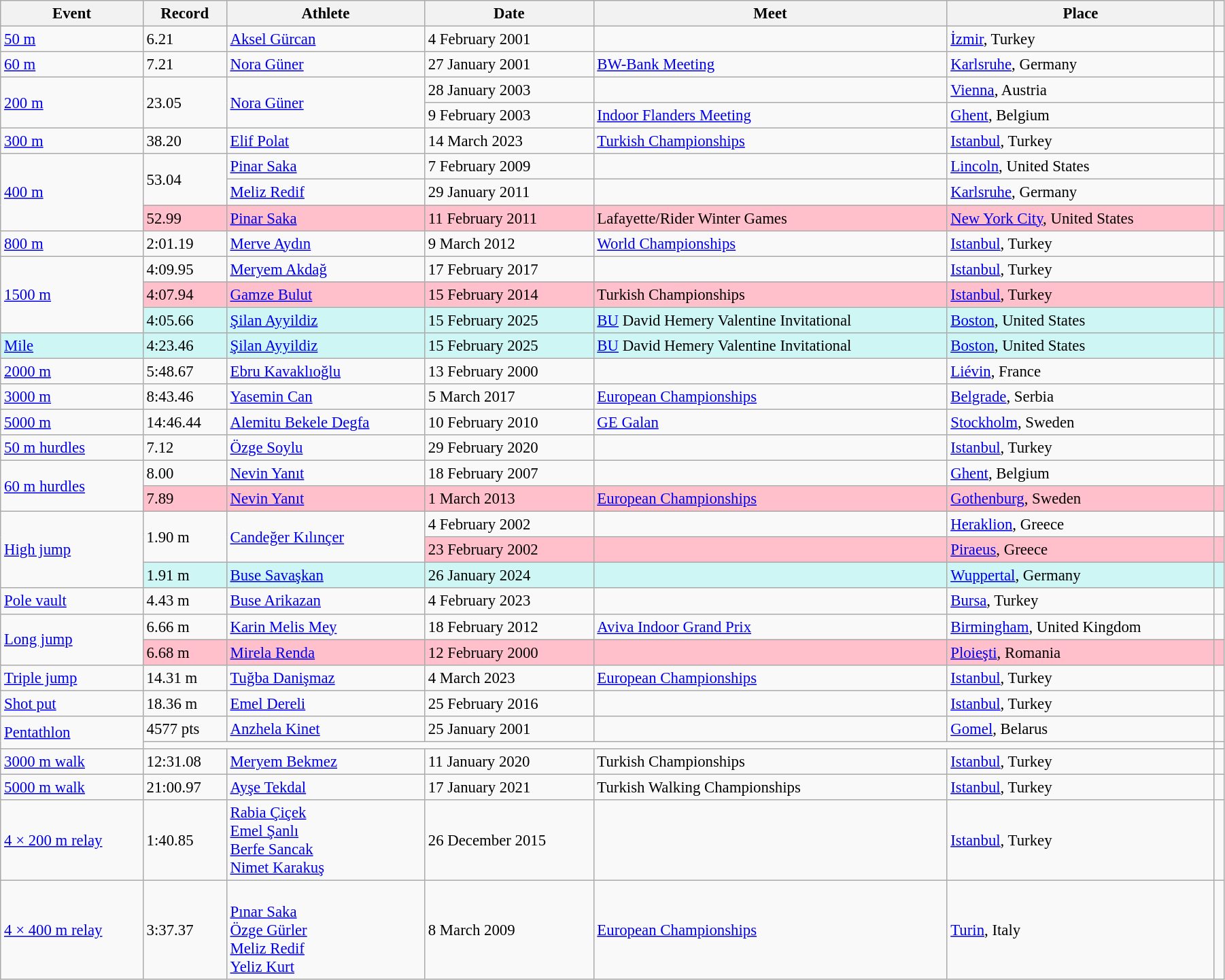<table class="wikitable" style="font-size:95%; width: 95%;">
<tr>
<th>Event</th>
<th>Record</th>
<th>Athlete</th>
<th>Date</th>
<th>Meet</th>
<th>Place</th>
<th></th>
</tr>
<tr>
<td><a href='#'>50 m</a></td>
<td>6.21</td>
<td><a href='#'>Aksel Gürcan</a></td>
<td>4 February 2001</td>
<td></td>
<td><a href='#'>İzmir</a>, Turkey</td>
<td></td>
</tr>
<tr>
<td><a href='#'>60 m</a></td>
<td>7.21</td>
<td><a href='#'>Nora Güner</a></td>
<td>27 January 2001</td>
<td><a href='#'>BW-Bank Meeting</a></td>
<td><a href='#'>Karlsruhe</a>, Germany</td>
<td></td>
</tr>
<tr>
<td rowspan=2><a href='#'>200 m</a></td>
<td rowspan=2>23.05</td>
<td rowspan=2><a href='#'>Nora Güner</a></td>
<td>28 January 2003</td>
<td></td>
<td><a href='#'>Vienna</a>, Austria</td>
<td></td>
</tr>
<tr>
<td>9 February 2003</td>
<td><a href='#'>Indoor Flanders Meeting</a></td>
<td><a href='#'>Ghent</a>, Belgium</td>
<td></td>
</tr>
<tr>
<td><a href='#'>300 m</a></td>
<td>38.20</td>
<td><a href='#'>Elif Polat</a></td>
<td>14 March 2023</td>
<td><a href='#'>Turkish Championships</a></td>
<td><a href='#'>Istanbul</a>, Turkey</td>
<td></td>
</tr>
<tr>
<td rowspan=3><a href='#'>400 m</a></td>
<td rowspan=2>53.04</td>
<td><a href='#'>Pinar Saka</a></td>
<td>7 February 2009</td>
<td></td>
<td><a href='#'>Lincoln</a>, United States</td>
<td></td>
</tr>
<tr>
<td><a href='#'>Meliz Redif</a></td>
<td>29 January 2011</td>
<td></td>
<td><a href='#'>Karlsruhe</a>, Germany</td>
<td></td>
</tr>
<tr style="background:pink">
<td>52.99</td>
<td><a href='#'>Pinar Saka</a></td>
<td>11 February 2011</td>
<td>Lafayette/Rider Winter Games</td>
<td><a href='#'>New York City</a>, United States</td>
<td></td>
</tr>
<tr>
<td><a href='#'>800 m</a></td>
<td>2:01.19</td>
<td><a href='#'>Merve Aydın</a></td>
<td>9 March 2012</td>
<td><a href='#'>World Championships</a></td>
<td><a href='#'>Istanbul</a>, Turkey</td>
<td></td>
</tr>
<tr>
<td rowspan=3><a href='#'>1500 m</a></td>
<td>4:09.95</td>
<td><a href='#'>Meryem Akdağ</a></td>
<td>17 February 2017</td>
<td></td>
<td><a href='#'>Istanbul</a>, Turkey</td>
<td></td>
</tr>
<tr style="background:pink">
<td>4:07.94</td>
<td><a href='#'>Gamze Bulut</a></td>
<td>15 February 2014</td>
<td>Turkish Championships</td>
<td><a href='#'>Istanbul</a>, Turkey</td>
<td></td>
</tr>
<tr bgcolor=#CEF6F5>
<td>4:05.66</td>
<td><a href='#'>Şilan Ayyildiz</a></td>
<td>15 February 2025</td>
<td><a href='#'>BU</a> David Hemery Valentine Invitational</td>
<td><a href='#'>Boston</a>, United States</td>
<td></td>
</tr>
<tr bgcolor=#CEF6F5>
<td><a href='#'>Mile</a></td>
<td>4:23.46</td>
<td><a href='#'>Şilan Ayyildiz</a></td>
<td>15 February 2025</td>
<td><a href='#'>BU</a> David Hemery Valentine Invitational</td>
<td><a href='#'>Boston</a>, United States</td>
<td></td>
</tr>
<tr>
<td><a href='#'>2000 m</a></td>
<td>5:48.67</td>
<td><a href='#'>Ebru Kavaklıoğlu</a></td>
<td>13 February 2000</td>
<td></td>
<td><a href='#'>Liévin</a>, France</td>
<td></td>
</tr>
<tr>
<td><a href='#'>3000 m</a></td>
<td>8:43.46</td>
<td><a href='#'>Yasemin Can</a></td>
<td>5 March 2017</td>
<td><a href='#'>European Championships</a></td>
<td><a href='#'>Belgrade</a>, Serbia</td>
<td></td>
</tr>
<tr>
<td><a href='#'>5000 m</a></td>
<td>14:46.44</td>
<td><a href='#'>Alemitu Bekele Degfa</a></td>
<td>10 February 2010</td>
<td><a href='#'>GE Galan</a></td>
<td><a href='#'>Stockholm</a>, Sweden</td>
<td></td>
</tr>
<tr>
<td><a href='#'>50 m hurdles</a></td>
<td>7.12</td>
<td><a href='#'>Özge Soylu</a></td>
<td>29 February 2020</td>
<td></td>
<td><a href='#'>Istanbul</a>, Turkey</td>
<td></td>
</tr>
<tr>
<td rowspan=2><a href='#'>60 m hurdles</a></td>
<td>8.00</td>
<td><a href='#'>Nevin Yanıt</a></td>
<td>18 February 2007</td>
<td></td>
<td><a href='#'>Ghent</a>, Belgium</td>
<td></td>
</tr>
<tr style="background:pink">
<td>7.89 </td>
<td><a href='#'>Nevin Yanıt</a></td>
<td>1 March 2013</td>
<td><a href='#'>European Championships</a></td>
<td><a href='#'>Gothenburg</a>, Sweden</td>
<td></td>
</tr>
<tr>
<td rowspan=3><a href='#'>High jump</a></td>
<td rowspan=2>1.90 m</td>
<td rowspan=2><a href='#'>Candeğer Kılınçer</a></td>
<td>4 February 2002</td>
<td></td>
<td><a href='#'>Heraklion</a>, Greece</td>
<td></td>
</tr>
<tr style="background:pink">
<td>23 February 2002</td>
<td></td>
<td><a href='#'>Piraeus</a>, Greece</td>
<td></td>
</tr>
<tr bgcolor=#CEF6F5>
<td>1.91 m</td>
<td><a href='#'>Buse Savaşkan</a></td>
<td>26 January 2024</td>
<td></td>
<td><a href='#'>Wuppertal</a>, Germany</td>
<td></td>
</tr>
<tr>
<td><a href='#'>Pole vault</a></td>
<td>4.43 m</td>
<td><a href='#'>Buse Arikazan</a></td>
<td>4 February 2023</td>
<td></td>
<td><a href='#'>Bursa</a>, Turkey</td>
<td></td>
</tr>
<tr>
<td rowspan=2><a href='#'>Long jump</a></td>
<td>6.66 m</td>
<td><a href='#'>Karin Melis Mey</a></td>
<td>18 February 2012</td>
<td><a href='#'>Aviva Indoor Grand Prix</a></td>
<td><a href='#'>Birmingham</a>, United Kingdom</td>
<td></td>
</tr>
<tr style="background:pink">
<td>6.68 m</td>
<td><a href='#'>Mirela Renda</a></td>
<td>12 February 2000</td>
<td></td>
<td><a href='#'>Ploieşti</a>, Romania</td>
<td></td>
</tr>
<tr>
<td><a href='#'>Triple jump</a></td>
<td>14.31 m</td>
<td><a href='#'>Tuğba Danişmaz</a></td>
<td>4 March 2023</td>
<td><a href='#'>European Championships</a></td>
<td><a href='#'>Istanbul</a>, Turkey</td>
<td></td>
</tr>
<tr>
<td><a href='#'>Shot put</a></td>
<td>18.36 m</td>
<td><a href='#'>Emel Dereli</a></td>
<td>25 February 2016</td>
<td></td>
<td><a href='#'>Istanbul</a>, Turkey</td>
<td></td>
</tr>
<tr>
<td rowspan=2><a href='#'>Pentathlon</a></td>
<td>4577 pts</td>
<td><a href='#'>Anzhela Kinet</a></td>
<td>25 January 2001</td>
<td></td>
<td><a href='#'>Gomel</a>, Belarus</td>
<td></td>
</tr>
<tr>
<td colspan=5></td>
<td></td>
</tr>
<tr>
<td><a href='#'>3000 m walk</a></td>
<td>12:31.08</td>
<td><a href='#'>Meryem Bekmez</a></td>
<td>11 January 2020</td>
<td>Turkish Championships</td>
<td><a href='#'>Istanbul</a>, Turkey</td>
<td></td>
</tr>
<tr>
<td><a href='#'>5000 m walk</a></td>
<td>21:00.97</td>
<td><a href='#'>Ayşe Tekdal</a></td>
<td>17 January 2021</td>
<td>Turkish Walking Championships</td>
<td><a href='#'>Istanbul</a>, Turkey</td>
<td></td>
</tr>
<tr>
<td><a href='#'>4 × 200 m relay</a></td>
<td>1:40.85</td>
<td><a href='#'>Rabia Çiçek</a><br><a href='#'>Emel Şanlı</a><br><a href='#'>Berfe Sancak</a><br><a href='#'>Nimet Karakuş</a></td>
<td>26 December 2015</td>
<td></td>
<td><a href='#'>Istanbul</a>, Turkey</td>
<td></td>
</tr>
<tr>
<td><a href='#'>4 × 400 m relay</a></td>
<td>3:37.37</td>
<td><br><a href='#'>Pınar Saka</a><br><a href='#'>Özge Gürler</a><br><a href='#'>Meliz Redif</a><br><a href='#'>Yeliz Kurt</a></td>
<td>8 March 2009</td>
<td><a href='#'>European Championships</a></td>
<td><a href='#'>Turin</a>, Italy</td>
<td></td>
</tr>
</table>
